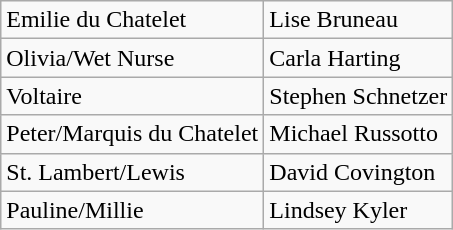<table class="wikitable">
<tr>
<td>Emilie du Chatelet</td>
<td>Lise Bruneau</td>
</tr>
<tr>
<td>Olivia/Wet Nurse</td>
<td>Carla Harting</td>
</tr>
<tr>
<td>Voltaire</td>
<td>Stephen Schnetzer</td>
</tr>
<tr>
<td>Peter/Marquis du Chatelet</td>
<td>Michael Russotto</td>
</tr>
<tr>
<td>St. Lambert/Lewis</td>
<td>David Covington</td>
</tr>
<tr>
<td>Pauline/Millie</td>
<td>Lindsey Kyler</td>
</tr>
</table>
